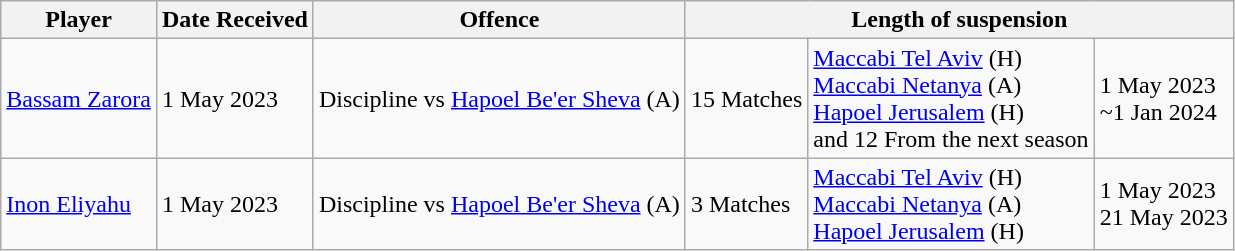<table class="wikitable">
<tr>
<th>Player</th>
<th>Date Received</th>
<th>Offence</th>
<th colspan="4">Length of suspension</th>
</tr>
<tr>
<td> <a href='#'>Bassam Zarora</a></td>
<td>1 May 2023</td>
<td>Discipline vs <a href='#'>Hapoel Be'er Sheva</a> (A)</td>
<td>15 Matches</td>
<td><a href='#'>Maccabi Tel Aviv</a> (H) <br> <a href='#'>Maccabi Netanya</a> (A) <br> <a href='#'>Hapoel Jerusalem</a> (H)<br> and 12 From the next season</td>
<td>1 May 2023 <br> ~1 Jan 2024</td>
</tr>
<tr>
<td>  <a href='#'>Inon Eliyahu</a></td>
<td>1 May 2023</td>
<td>Discipline vs <a href='#'>Hapoel Be'er Sheva</a> (A)</td>
<td>3 Matches</td>
<td><a href='#'>Maccabi Tel Aviv</a> (H) <br> <a href='#'>Maccabi Netanya</a> (A) <br> <a href='#'>Hapoel Jerusalem</a> (H)</td>
<td>1 May 2023<br> 21 May 2023</td>
</tr>
</table>
